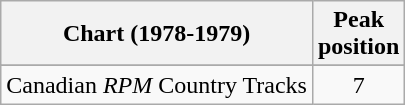<table class="wikitable sortable">
<tr>
<th align="left">Chart (1978-1979)</th>
<th align="center">Peak<br>position</th>
</tr>
<tr>
</tr>
<tr>
<td align="left">Canadian <em>RPM</em> Country Tracks</td>
<td align="center">7</td>
</tr>
</table>
